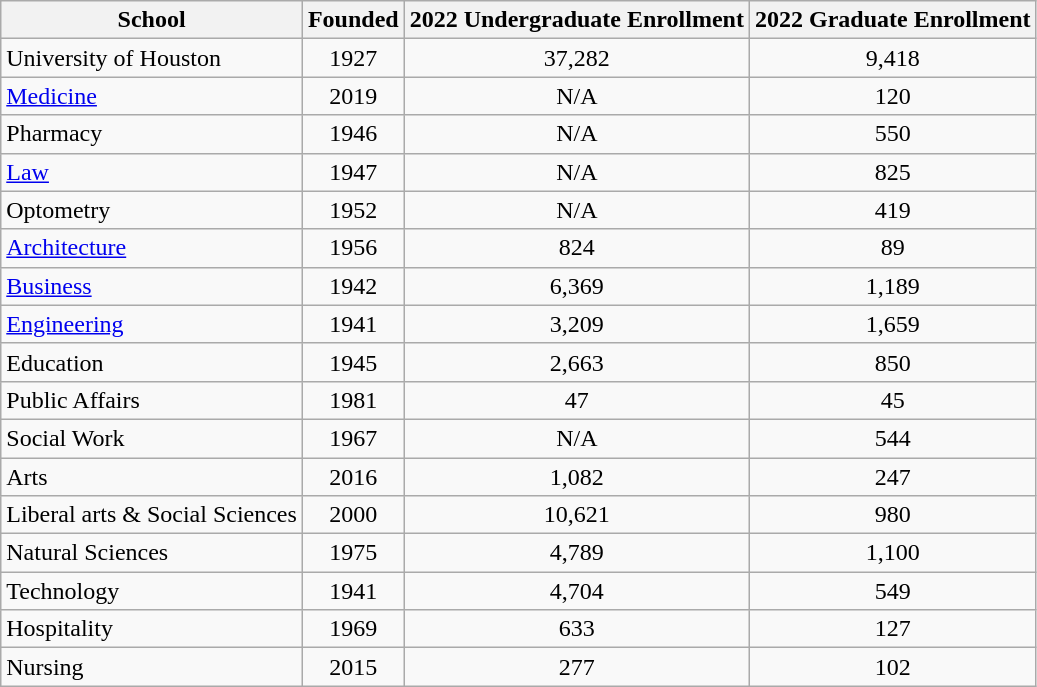<table class="wikitable sortable" style="text-align:center;">
<tr>
<th>School</th>
<th>Founded</th>
<th>2022 Undergraduate Enrollment</th>
<th>2022 Graduate Enrollment</th>
</tr>
<tr>
<td align="left">University of Houston</td>
<td>1927</td>
<td>37,282</td>
<td>9,418</td>
</tr>
<tr>
<td align="left"><a href='#'>Medicine</a></td>
<td>2019</td>
<td>N/A</td>
<td>120</td>
</tr>
<tr>
<td align="left">Pharmacy</td>
<td>1946</td>
<td>N/A</td>
<td>550</td>
</tr>
<tr>
<td align="left"><a href='#'>Law</a></td>
<td>1947</td>
<td>N/A</td>
<td>825</td>
</tr>
<tr>
<td align="left">Optometry</td>
<td>1952</td>
<td>N/A</td>
<td>419</td>
</tr>
<tr>
<td align="left"><a href='#'>Architecture</a></td>
<td>1956</td>
<td>824</td>
<td>89</td>
</tr>
<tr>
<td align="left"><a href='#'>Business</a></td>
<td>1942</td>
<td>6,369</td>
<td>1,189</td>
</tr>
<tr>
<td align="left"><a href='#'>Engineering</a></td>
<td>1941</td>
<td>3,209</td>
<td>1,659</td>
</tr>
<tr>
<td align="left">Education</td>
<td>1945</td>
<td>2,663</td>
<td>850</td>
</tr>
<tr>
<td align="left">Public Affairs</td>
<td>1981</td>
<td>47</td>
<td>45</td>
</tr>
<tr>
<td align="left">Social Work</td>
<td>1967</td>
<td>N/A</td>
<td>544</td>
</tr>
<tr>
<td align="left">Arts</td>
<td>2016</td>
<td>1,082</td>
<td>247</td>
</tr>
<tr>
<td align="left">Liberal arts & Social Sciences</td>
<td>2000</td>
<td>10,621</td>
<td>980</td>
</tr>
<tr>
<td align="left">Natural Sciences</td>
<td>1975</td>
<td>4,789</td>
<td>1,100</td>
</tr>
<tr>
<td align="left">Technology</td>
<td>1941</td>
<td>4,704</td>
<td>549</td>
</tr>
<tr>
<td align="left">Hospitality</td>
<td>1969</td>
<td>633</td>
<td>127</td>
</tr>
<tr>
<td align="left">Nursing</td>
<td>2015</td>
<td>277</td>
<td>102</td>
</tr>
</table>
